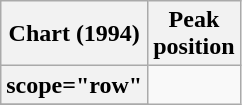<table class="wikitable plainrowheaders sortable">
<tr>
<th scope="col">Chart (1994)</th>
<th scope="col">Peak<br>position</th>
</tr>
<tr>
<th>scope="row" </th>
</tr>
<tr>
</tr>
</table>
